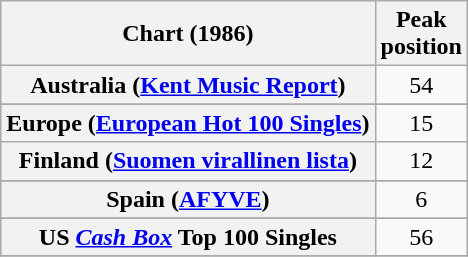<table class="wikitable sortable plainrowheaders" style="text-align:center">
<tr>
<th scope="col">Chart (1986)</th>
<th scope="col">Peak<br>position</th>
</tr>
<tr>
<th scope="row">Australia (<a href='#'>Kent Music Report</a>)</th>
<td>54</td>
</tr>
<tr>
</tr>
<tr>
</tr>
<tr>
<th scope="row">Europe (<a href='#'>European Hot 100 Singles</a>)</th>
<td>15</td>
</tr>
<tr>
<th scope="row">Finland (<a href='#'>Suomen virallinen lista</a>)</th>
<td>12</td>
</tr>
<tr>
</tr>
<tr>
</tr>
<tr>
<th scope="row">Spain (<a href='#'>AFYVE</a>)</th>
<td>6</td>
</tr>
<tr>
</tr>
<tr>
</tr>
<tr>
</tr>
<tr>
</tr>
<tr>
</tr>
<tr>
<th scope="row">US <em><a href='#'>Cash Box</a></em> Top 100 Singles</th>
<td>56</td>
</tr>
<tr>
</tr>
</table>
